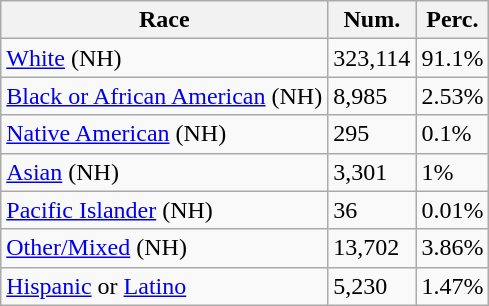<table class="wikitable">
<tr>
<th>Race</th>
<th>Num.</th>
<th>Perc.</th>
</tr>
<tr>
<td><a href='#'>White</a> (NH)</td>
<td>323,114</td>
<td>91.1%</td>
</tr>
<tr>
<td><a href='#'>Black or African American</a> (NH)</td>
<td>8,985</td>
<td>2.53%</td>
</tr>
<tr>
<td><a href='#'>Native American</a> (NH)</td>
<td>295</td>
<td>0.1%</td>
</tr>
<tr>
<td><a href='#'>Asian</a> (NH)</td>
<td>3,301</td>
<td>1%</td>
</tr>
<tr>
<td><a href='#'>Pacific Islander</a> (NH)</td>
<td>36</td>
<td>0.01%</td>
</tr>
<tr>
<td><a href='#'>Other/Mixed</a> (NH)</td>
<td>13,702</td>
<td>3.86%</td>
</tr>
<tr>
<td><a href='#'>Hispanic</a> or <a href='#'>Latino</a></td>
<td>5,230</td>
<td>1.47%</td>
</tr>
</table>
